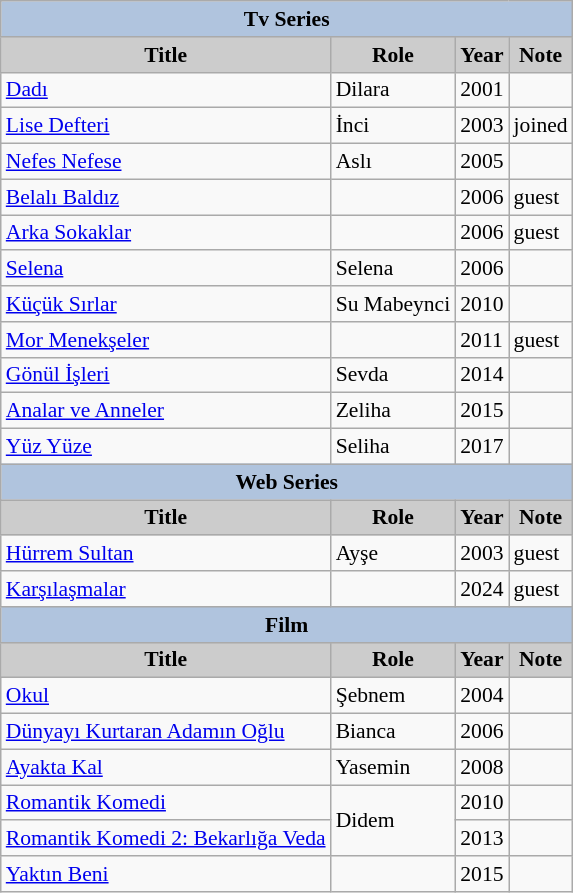<table class="wikitable" style="font-size:90%">
<tr>
<th colspan="4" style="background:LightSteelBlue">Tv Series</th>
</tr>
<tr>
<th style="background:#CCCCCC">Title</th>
<th style="background:#CCCCCC">Role</th>
<th style="background:#CCCCCC">Year</th>
<th style="background:#CCCCCC">Note</th>
</tr>
<tr>
<td><a href='#'>Dadı</a></td>
<td>Dilara</td>
<td>2001</td>
<td></td>
</tr>
<tr>
<td><a href='#'>Lise Defteri</a></td>
<td>İnci</td>
<td>2003</td>
<td>joined</td>
</tr>
<tr>
<td><a href='#'>Nefes Nefese</a></td>
<td>Aslı</td>
<td>2005</td>
<td></td>
</tr>
<tr>
<td><a href='#'>Belalı Baldız</a></td>
<td></td>
<td>2006</td>
<td>guest</td>
</tr>
<tr>
<td><a href='#'>Arka Sokaklar</a></td>
<td></td>
<td>2006</td>
<td>guest</td>
</tr>
<tr>
<td><a href='#'>Selena</a></td>
<td>Selena</td>
<td>2006</td>
<td></td>
</tr>
<tr>
<td><a href='#'>Küçük Sırlar</a></td>
<td>Su Mabeynci</td>
<td>2010</td>
<td></td>
</tr>
<tr>
<td><a href='#'>Mor Menekşeler</a></td>
<td></td>
<td>2011</td>
<td>guest</td>
</tr>
<tr>
<td><a href='#'>Gönül İşleri</a></td>
<td>Sevda</td>
<td>2014</td>
<td></td>
</tr>
<tr>
<td><a href='#'>Analar ve Anneler</a></td>
<td>Zeliha</td>
<td>2015</td>
<td></td>
</tr>
<tr>
<td><a href='#'>Yüz Yüze</a></td>
<td>Seliha</td>
<td>2017</td>
<td></td>
</tr>
<tr>
<th colspan="4" style="background:LightSteelBlue">Web Series</th>
</tr>
<tr>
<th style="background:#CCCCCC">Title</th>
<th style="background:#CCCCCC">Role</th>
<th style="background:#CCCCCC">Year</th>
<th style="background:#CCCCCC">Note</th>
</tr>
<tr>
<td><a href='#'>Hürrem Sultan</a></td>
<td>Ayşe</td>
<td>2003</td>
<td>guest</td>
</tr>
<tr>
<td><a href='#'>Karşılaşmalar</a></td>
<td></td>
<td>2024</td>
<td>guest</td>
</tr>
<tr>
<th colspan="4" style="background:LightSteelBlue">Film</th>
</tr>
<tr>
<th style="background:#CCCCCC">Title</th>
<th style="background:#CCCCCC">Role</th>
<th style="background:#CCCCCC">Year</th>
<th style="background:#CCCCCC">Note</th>
</tr>
<tr>
<td><a href='#'>Okul</a></td>
<td>Şebnem</td>
<td>2004</td>
<td></td>
</tr>
<tr>
<td><a href='#'>Dünyayı Kurtaran Adamın Oğlu</a></td>
<td>Bianca</td>
<td>2006</td>
<td></td>
</tr>
<tr>
<td><a href='#'>Ayakta Kal</a></td>
<td>Yasemin</td>
<td>2008</td>
<td></td>
</tr>
<tr>
<td><a href='#'>Romantik Komedi</a></td>
<td rowspan="2">Didem</td>
<td>2010</td>
<td></td>
</tr>
<tr>
<td><a href='#'>Romantik Komedi 2: Bekarlığa Veda</a></td>
<td>2013</td>
<td></td>
</tr>
<tr>
<td><a href='#'>Yaktın Beni</a></td>
<td></td>
<td>2015</td>
<td></td>
</tr>
</table>
